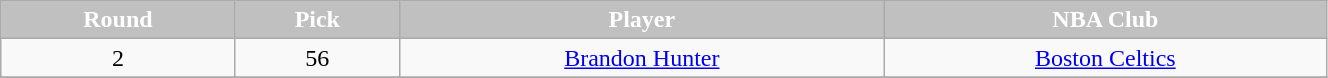<table class="wikitable" width="70%">
<tr align="center"  style="background:silver;color:#FFFFFF;">
<td><strong>Round</strong></td>
<td><strong>Pick</strong></td>
<td><strong>Player</strong></td>
<td><strong>NBA Club</strong></td>
</tr>
<tr align="center" bgcolor="">
<td>2</td>
<td>56</td>
<td><a href='#'>Brandon Hunter</a></td>
<td><a href='#'>Boston Celtics</a></td>
</tr>
<tr align="center" bgcolor="">
</tr>
</table>
